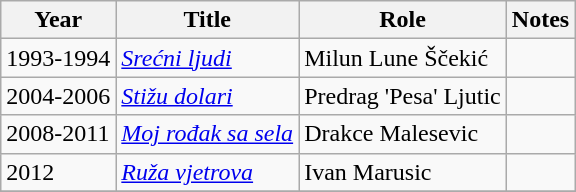<table class="wikitable sortable">
<tr>
<th>Year</th>
<th>Title</th>
<th>Role</th>
<th class="unsortable">Notes</th>
</tr>
<tr>
<td>1993-1994</td>
<td><em><a href='#'>Srećni ljudi</a></em></td>
<td>Milun Lune Ščekić</td>
<td></td>
</tr>
<tr>
<td>2004-2006</td>
<td><em><a href='#'>Stižu dolari</a></em></td>
<td>Predrag 'Pesa' Ljutic</td>
<td></td>
</tr>
<tr>
<td>2008-2011</td>
<td><em><a href='#'>Moj rođak sa sela</a></em></td>
<td>Drakce Malesevic</td>
<td></td>
</tr>
<tr>
<td>2012</td>
<td><em><a href='#'>Ruža vjetrova</a></em></td>
<td>Ivan Marusic</td>
<td></td>
</tr>
<tr>
</tr>
</table>
